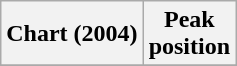<table class="wikitable sortable plainrowheaders">
<tr>
<th>Chart (2004)</th>
<th>Peak<br>position</th>
</tr>
<tr>
</tr>
</table>
